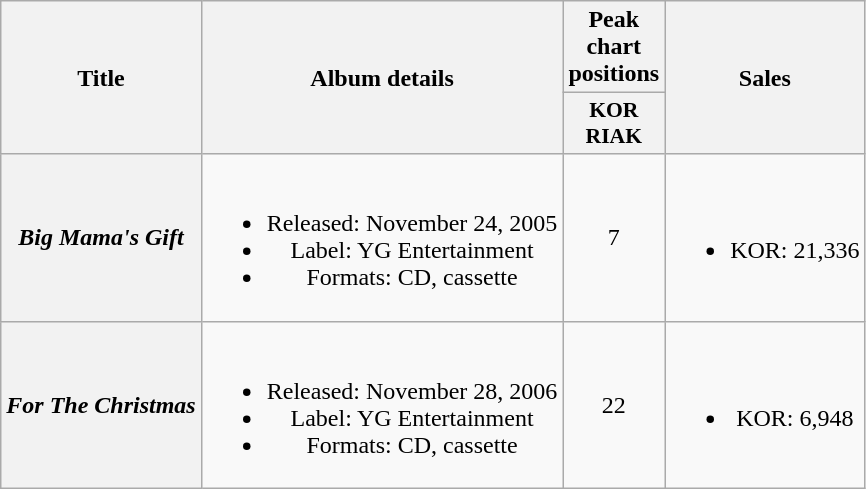<table class="wikitable plainrowheaders" style="text-align:center;">
<tr>
<th rowspan="2" scope="col">Title</th>
<th rowspan="2" scope="col">Album details</th>
<th scope="col">Peak chart positions</th>
<th rowspan="2" scope="col">Sales</th>
</tr>
<tr>
<th scope="col" style="width:3em;font-size:90%;">KOR<br>RIAK<br></th>
</tr>
<tr>
<th scope="row"><em>Big Mama's Gift</em></th>
<td><br><ul><li>Released: November 24, 2005</li><li>Label: YG Entertainment</li><li>Formats: CD, cassette</li></ul></td>
<td>7</td>
<td><br><ul><li>KOR: 21,336</li></ul></td>
</tr>
<tr>
<th scope="row"><em>For The Christmas</em></th>
<td><br><ul><li>Released: November 28, 2006</li><li>Label: YG Entertainment</li><li>Formats: CD, cassette</li></ul></td>
<td>22</td>
<td><br><ul><li>KOR: 6,948</li></ul></td>
</tr>
</table>
